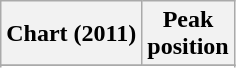<table class="wikitable sortable">
<tr>
<th scope="col">Chart (2011)</th>
<th scope="col">Peak<br>position</th>
</tr>
<tr>
</tr>
<tr>
</tr>
<tr>
</tr>
<tr>
</tr>
</table>
